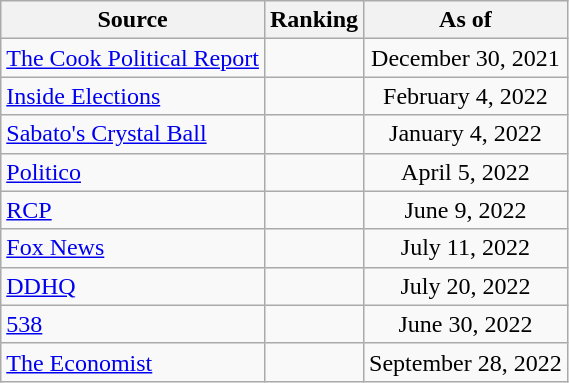<table class="wikitable" style="text-align:center">
<tr>
<th>Source</th>
<th>Ranking</th>
<th>As of</th>
</tr>
<tr>
<td align=left><a href='#'>The Cook Political Report</a></td>
<td></td>
<td>December 30, 2021</td>
</tr>
<tr>
<td align=left><a href='#'>Inside Elections</a></td>
<td></td>
<td>February 4, 2022</td>
</tr>
<tr>
<td align=left><a href='#'>Sabato's Crystal Ball</a></td>
<td></td>
<td>January 4, 2022</td>
</tr>
<tr>
<td align="left"><a href='#'>Politico</a></td>
<td></td>
<td>April 5, 2022</td>
</tr>
<tr>
<td align="left"><a href='#'>RCP</a></td>
<td></td>
<td>June 9, 2022</td>
</tr>
<tr>
<td align=left><a href='#'>Fox News</a></td>
<td></td>
<td>July 11, 2022</td>
</tr>
<tr>
<td align="left"><a href='#'>DDHQ</a></td>
<td></td>
<td>July 20, 2022</td>
</tr>
<tr>
<td align="left"><a href='#'>538</a></td>
<td></td>
<td>June 30, 2022</td>
</tr>
<tr>
<td align="left"><a href='#'>The Economist</a></td>
<td></td>
<td>September 28, 2022</td>
</tr>
</table>
